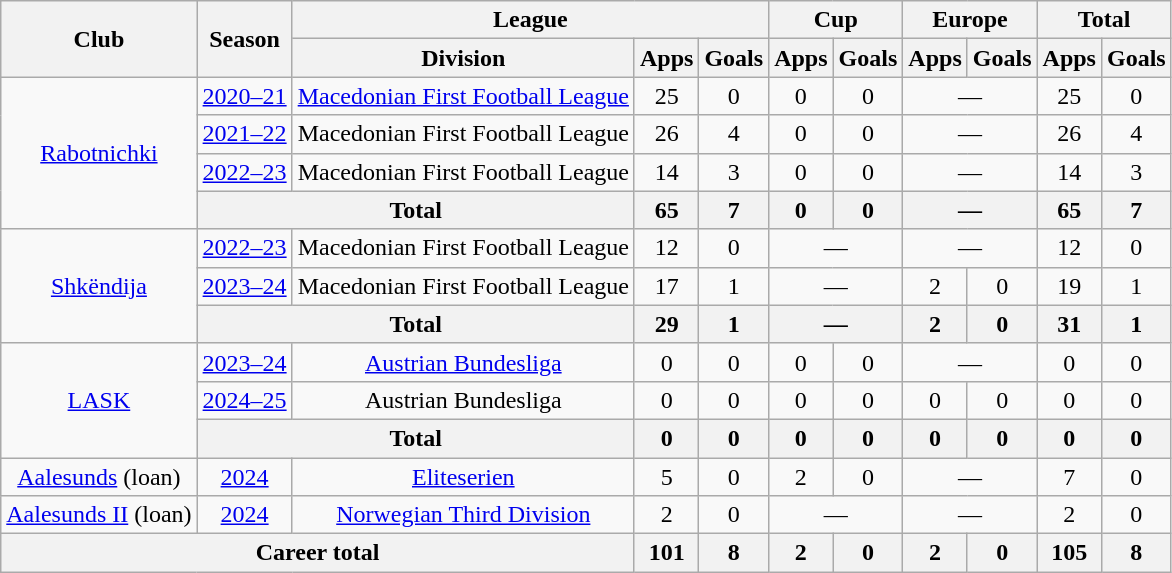<table class="wikitable" style="text-align: center">
<tr>
<th rowspan="2">Club</th>
<th rowspan="2">Season</th>
<th colspan="3">League</th>
<th colspan="2">Cup</th>
<th colspan="2">Europe</th>
<th colspan="2">Total</th>
</tr>
<tr>
<th>Division</th>
<th>Apps</th>
<th>Goals</th>
<th>Apps</th>
<th>Goals</th>
<th>Apps</th>
<th>Goals</th>
<th>Apps</th>
<th>Goals</th>
</tr>
<tr>
<td rowspan="4"><a href='#'>Rabotnichki</a></td>
<td><a href='#'>2020–21</a></td>
<td><a href='#'>Macedonian First Football League</a></td>
<td>25</td>
<td>0</td>
<td>0</td>
<td>0</td>
<td colspan="2">—</td>
<td>25</td>
<td>0</td>
</tr>
<tr>
<td><a href='#'>2021–22</a></td>
<td>Macedonian First Football League</td>
<td>26</td>
<td>4</td>
<td>0</td>
<td>0</td>
<td colspan="2">—</td>
<td>26</td>
<td>4</td>
</tr>
<tr>
<td><a href='#'>2022–23</a></td>
<td>Macedonian First Football League</td>
<td>14</td>
<td>3</td>
<td>0</td>
<td>0</td>
<td colspan="2">—</td>
<td>14</td>
<td>3</td>
</tr>
<tr>
<th colspan="2">Total</th>
<th>65</th>
<th>7</th>
<th>0</th>
<th>0</th>
<th colspan="2">—</th>
<th>65</th>
<th>7</th>
</tr>
<tr>
<td rowspan="3"><a href='#'>Shkëndija</a></td>
<td><a href='#'>2022–23</a></td>
<td>Macedonian First Football League</td>
<td>12</td>
<td>0</td>
<td colspan="2">—</td>
<td colspan="2">—</td>
<td>12</td>
<td>0</td>
</tr>
<tr>
<td><a href='#'>2023–24</a></td>
<td>Macedonian First Football League</td>
<td>17</td>
<td>1</td>
<td colspan="2">—</td>
<td>2</td>
<td>0</td>
<td>19</td>
<td>1</td>
</tr>
<tr>
<th colspan="2">Total</th>
<th>29</th>
<th>1</th>
<th colspan="2">—</th>
<th>2</th>
<th>0</th>
<th>31</th>
<th>1</th>
</tr>
<tr>
<td rowspan="3"><a href='#'>LASK</a></td>
<td><a href='#'>2023–24</a></td>
<td><a href='#'>Austrian Bundesliga</a></td>
<td>0</td>
<td>0</td>
<td>0</td>
<td>0</td>
<td colspan="2">—</td>
<td>0</td>
<td>0</td>
</tr>
<tr>
<td><a href='#'>2024–25</a></td>
<td>Austrian Bundesliga</td>
<td>0</td>
<td>0</td>
<td>0</td>
<td>0</td>
<td>0</td>
<td>0</td>
<td>0</td>
<td>0</td>
</tr>
<tr>
<th colspan="2">Total</th>
<th>0</th>
<th>0</th>
<th>0</th>
<th>0</th>
<th>0</th>
<th>0</th>
<th>0</th>
<th>0</th>
</tr>
<tr>
<td><a href='#'>Aalesunds</a> (loan)</td>
<td><a href='#'>2024</a></td>
<td><a href='#'>Eliteserien</a></td>
<td>5</td>
<td>0</td>
<td>2</td>
<td>0</td>
<td colspan="2">—</td>
<td>7</td>
<td>0</td>
</tr>
<tr>
<td><a href='#'>Aalesunds II</a> (loan)</td>
<td><a href='#'>2024</a></td>
<td><a href='#'>Norwegian Third Division</a></td>
<td>2</td>
<td>0</td>
<td colspan="2">—</td>
<td colspan="2">—</td>
<td>2</td>
<td>0</td>
</tr>
<tr>
<th colspan="3">Career total</th>
<th>101</th>
<th>8</th>
<th>2</th>
<th>0</th>
<th>2</th>
<th>0</th>
<th>105</th>
<th>8</th>
</tr>
</table>
